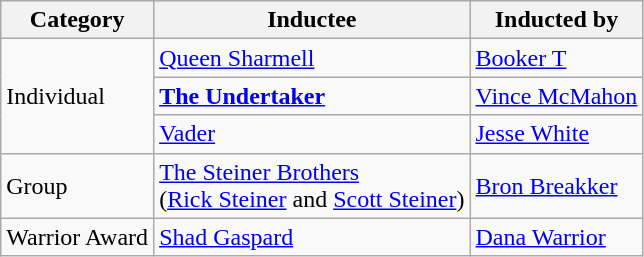<table class="wikitable">
<tr>
<th>Category</th>
<th>Inductee</th>
<th>Inducted by</th>
</tr>
<tr>
<td rowspan="3">Individual</td>
<td><a href='#'>Queen Sharmell</a></td>
<td><a href='#'>Booker T</a></td>
</tr>
<tr>
<td><strong><a href='#'>The Undertaker</a></strong></td>
<td><a href='#'>Vince McMahon</a></td>
</tr>
<tr>
<td><a href='#'>Vader</a></td>
<td><a href='#'>Jesse White</a></td>
</tr>
<tr>
<td>Group</td>
<td><a href='#'>The Steiner Brothers</a> <br>(<a href='#'>Rick Steiner</a> and <a href='#'>Scott Steiner</a>)</td>
<td><a href='#'>Bron Breakker</a></td>
</tr>
<tr>
<td>Warrior Award</td>
<td><a href='#'>Shad Gaspard</a></td>
<td><a href='#'>Dana Warrior</a></td>
</tr>
</table>
